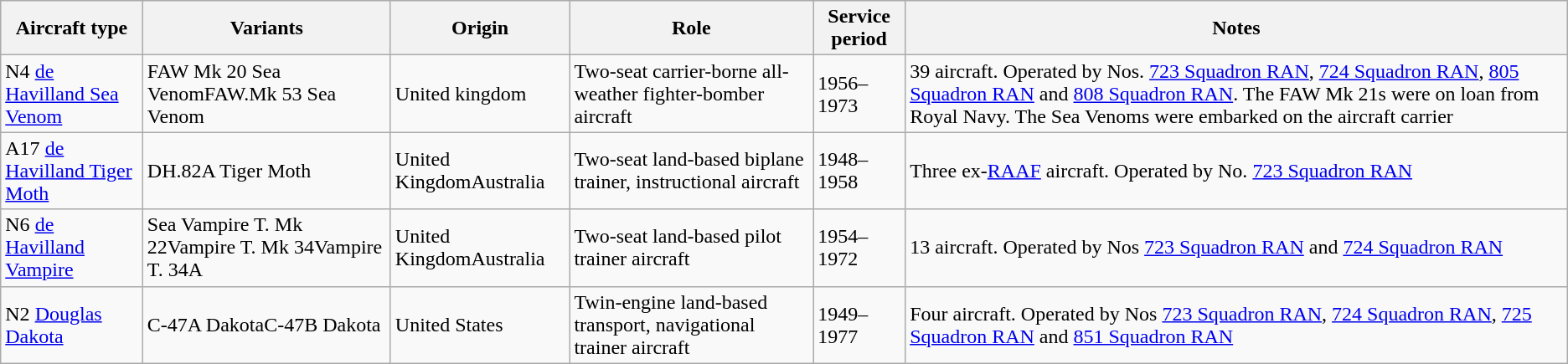<table class="wikitable sortable">
<tr>
<th>Aircraft type</th>
<th>Variants</th>
<th>Origin</th>
<th>Role</th>
<th>Service period</th>
<th>Notes</th>
</tr>
<tr>
<td>N4 <a href='#'>de Havilland Sea Venom</a></td>
<td>FAW Mk 20 Sea VenomFAW.Mk 53 Sea Venom</td>
<td>United kingdom</td>
<td>Two-seat carrier-borne all-weather fighter-bomber aircraft</td>
<td>1956–1973</td>
<td>39 aircraft. Operated by Nos. <a href='#'>723 Squadron RAN</a>, <a href='#'>724 Squadron RAN</a>, <a href='#'>805 Squadron RAN</a> and <a href='#'>808 Squadron RAN</a>. The FAW Mk 21s were on loan from Royal Navy. The Sea Venoms were embarked on the aircraft carrier </td>
</tr>
<tr>
<td>A17 <a href='#'>de Havilland Tiger Moth</a></td>
<td>DH.82A Tiger Moth</td>
<td>United KingdomAustralia</td>
<td>Two-seat land-based biplane trainer, instructional aircraft</td>
<td>1948–1958</td>
<td>Three ex-<a href='#'>RAAF</a> aircraft. Operated by No. <a href='#'>723 Squadron RAN</a></td>
</tr>
<tr>
<td>N6 <a href='#'>de Havilland Vampire</a></td>
<td>Sea Vampire T. Mk 22Vampire T. Mk 34Vampire T. 34A</td>
<td>United KingdomAustralia</td>
<td>Two-seat land-based pilot trainer aircraft</td>
<td>1954–1972</td>
<td>13 aircraft. Operated by Nos <a href='#'>723 Squadron RAN</a> and <a href='#'>724 Squadron RAN</a></td>
</tr>
<tr>
<td>N2 <a href='#'>Douglas Dakota</a></td>
<td>C-47A DakotaC-47B Dakota</td>
<td>United States</td>
<td>Twin-engine land-based transport, navigational trainer aircraft</td>
<td>1949–1977</td>
<td>Four aircraft. Operated by Nos <a href='#'>723 Squadron RAN</a>, <a href='#'>724 Squadron RAN</a>, <a href='#'>725 Squadron RAN</a> and <a href='#'>851 Squadron RAN</a></td>
</tr>
</table>
